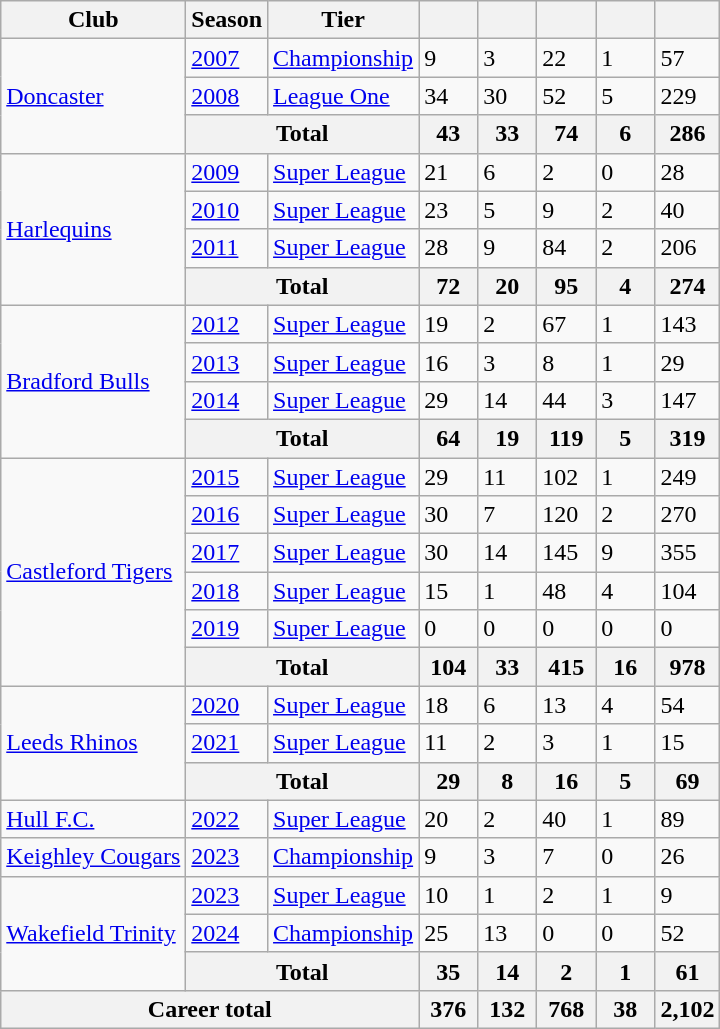<table class="wikitable defaultcenter">
<tr>
<th>Club</th>
<th>Season</th>
<th>Tier</th>
<th style="width:2em;"></th>
<th style="width:2em;"></th>
<th style="width:2em;"></th>
<th style="width:2em;"></th>
<th style="width:2em;"></th>
</tr>
<tr>
<td rowspan="3" style="text-align:left;"> <a href='#'>Doncaster</a></td>
<td><a href='#'>2007</a></td>
<td><a href='#'>Championship</a></td>
<td>9</td>
<td>3</td>
<td>22</td>
<td>1</td>
<td>57</td>
</tr>
<tr>
<td><a href='#'>2008</a></td>
<td><a href='#'>League One</a></td>
<td>34</td>
<td>30</td>
<td>52</td>
<td>5</td>
<td>229</td>
</tr>
<tr>
<th colspan="2">Total</th>
<th>43</th>
<th>33</th>
<th>74</th>
<th>6</th>
<th>286</th>
</tr>
<tr>
<td rowspan="4" style="text-align:left;"> <a href='#'>Harlequins</a></td>
<td><a href='#'>2009</a></td>
<td><a href='#'>Super League</a></td>
<td>21</td>
<td>6</td>
<td>2</td>
<td>0</td>
<td>28</td>
</tr>
<tr>
<td><a href='#'>2010</a></td>
<td><a href='#'>Super League</a></td>
<td>23</td>
<td>5</td>
<td>9</td>
<td>2</td>
<td>40</td>
</tr>
<tr>
<td><a href='#'>2011</a></td>
<td><a href='#'>Super League</a></td>
<td>28</td>
<td>9</td>
<td>84</td>
<td>2</td>
<td>206</td>
</tr>
<tr>
<th colspan="2">Total</th>
<th>72</th>
<th>20</th>
<th>95</th>
<th>4</th>
<th>274</th>
</tr>
<tr>
<td rowspan="4" style="text-align:left;"> <a href='#'>Bradford Bulls</a></td>
<td><a href='#'>2012</a></td>
<td><a href='#'>Super League</a></td>
<td>19</td>
<td>2</td>
<td>67</td>
<td>1</td>
<td>143</td>
</tr>
<tr>
<td><a href='#'>2013</a></td>
<td><a href='#'>Super League</a></td>
<td>16</td>
<td>3</td>
<td>8</td>
<td>1</td>
<td>29</td>
</tr>
<tr>
<td><a href='#'>2014</a></td>
<td><a href='#'>Super League</a></td>
<td>29</td>
<td>14</td>
<td>44</td>
<td>3</td>
<td>147</td>
</tr>
<tr>
<th colspan="2">Total</th>
<th>64</th>
<th>19</th>
<th>119</th>
<th>5</th>
<th>319</th>
</tr>
<tr>
<td rowspan="6" style="text-align:left;"> <a href='#'>Castleford Tigers</a></td>
<td><a href='#'>2015</a></td>
<td><a href='#'>Super League</a></td>
<td>29</td>
<td>11</td>
<td>102</td>
<td>1</td>
<td>249</td>
</tr>
<tr>
<td><a href='#'>2016</a></td>
<td><a href='#'>Super League</a></td>
<td>30</td>
<td>7</td>
<td>120</td>
<td>2</td>
<td>270</td>
</tr>
<tr>
<td><a href='#'>2017</a></td>
<td><a href='#'>Super League</a></td>
<td>30</td>
<td>14</td>
<td>145</td>
<td>9</td>
<td>355</td>
</tr>
<tr>
<td><a href='#'>2018</a></td>
<td><a href='#'>Super League</a></td>
<td>15</td>
<td>1</td>
<td>48</td>
<td>4</td>
<td>104</td>
</tr>
<tr>
<td><a href='#'>2019</a></td>
<td><a href='#'>Super League</a></td>
<td>0</td>
<td>0</td>
<td>0</td>
<td>0</td>
<td>0</td>
</tr>
<tr>
<th colspan="2">Total</th>
<th>104</th>
<th>33</th>
<th>415</th>
<th>16</th>
<th>978</th>
</tr>
<tr>
<td rowspan="3" style="text-align:left;"> <a href='#'>Leeds Rhinos</a></td>
<td><a href='#'>2020</a></td>
<td><a href='#'>Super League</a></td>
<td>18</td>
<td>6</td>
<td>13</td>
<td>4</td>
<td>54</td>
</tr>
<tr>
<td><a href='#'>2021</a></td>
<td><a href='#'>Super League</a></td>
<td>11</td>
<td>2</td>
<td>3</td>
<td>1</td>
<td>15</td>
</tr>
<tr>
<th colspan="2">Total</th>
<th>29</th>
<th>8</th>
<th>16</th>
<th>5</th>
<th>69</th>
</tr>
<tr>
<td style="text-align:left;"> <a href='#'>Hull F.C.</a></td>
<td><a href='#'>2022</a></td>
<td><a href='#'>Super League</a></td>
<td>20</td>
<td>2</td>
<td>40</td>
<td>1</td>
<td>89</td>
</tr>
<tr>
<td style="text-align:left;"> <a href='#'>Keighley Cougars</a></td>
<td><a href='#'>2023</a></td>
<td><a href='#'>Championship</a></td>
<td>9</td>
<td>3</td>
<td>7</td>
<td>0</td>
<td>26</td>
</tr>
<tr>
<td rowspan="3" style="text-align:left;"> <a href='#'>Wakefield Trinity</a></td>
<td><a href='#'>2023</a></td>
<td><a href='#'>Super League</a></td>
<td>10</td>
<td>1</td>
<td>2</td>
<td>1</td>
<td>9</td>
</tr>
<tr>
<td><a href='#'>2024</a></td>
<td><a href='#'>Championship</a></td>
<td>25</td>
<td>13</td>
<td>0</td>
<td>0</td>
<td>52</td>
</tr>
<tr>
<th colspan="2">Total</th>
<th>35</th>
<th>14</th>
<th>2</th>
<th>1</th>
<th>61</th>
</tr>
<tr>
<th colspan="3">Career total</th>
<th>376</th>
<th>132</th>
<th>768</th>
<th>38</th>
<th>2,102</th>
</tr>
</table>
